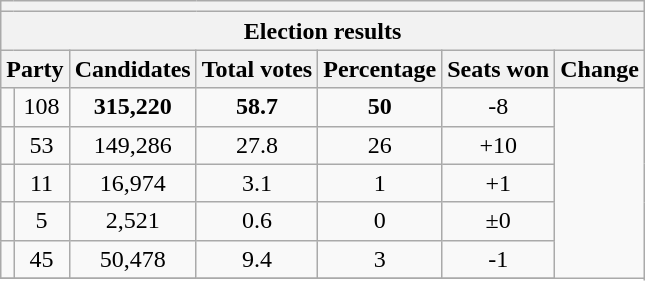<table class=wikitable>
<tr>
<th colspan=7></th>
</tr>
<tr>
<th colspan=7>Election results</th>
</tr>
<tr>
<th colspan=2>Party</th>
<th>Candidates</th>
<th>Total votes</th>
<th>Percentage</th>
<th>Seats won</th>
<th>Change</th>
</tr>
<tr>
<td></td>
<td align=center>108</td>
<td align=center><strong>315,220</strong></td>
<td align=center><strong>58.7</strong></td>
<td align=center><strong>50</strong></td>
<td align=center>-8</td>
</tr>
<tr>
<td></td>
<td align=center>53</td>
<td align=center>149,286</td>
<td align=center>27.8</td>
<td align=center>26</td>
<td align=center>+10</td>
</tr>
<tr>
<td></td>
<td align=center>11</td>
<td align=center>16,974</td>
<td align=center>3.1</td>
<td align=center>1</td>
<td align=center>+1</td>
</tr>
<tr>
<td></td>
<td align=center>5</td>
<td align=center>2,521</td>
<td align=center>0.6</td>
<td align=center>0</td>
<td align=center>±0</td>
</tr>
<tr>
<td></td>
<td align=center>45</td>
<td align=center>50,478</td>
<td align=center>9.4</td>
<td align=center>3</td>
<td align=center>-1</td>
</tr>
<tr>
</tr>
</table>
